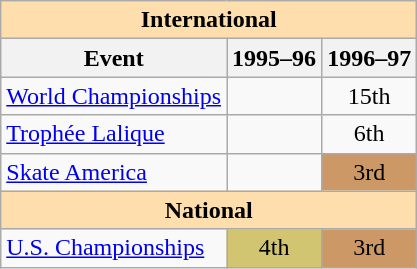<table class="wikitable" style="text-align:center">
<tr>
<th style="background-color: #ffdead; " colspan=3 align=center>International</th>
</tr>
<tr>
<th>Event</th>
<th>1995–96</th>
<th>1996–97</th>
</tr>
<tr>
<td align=left><a href='#'>World Championships</a></td>
<td></td>
<td>15th</td>
</tr>
<tr>
<td align=left> <a href='#'>Trophée Lalique</a></td>
<td></td>
<td>6th</td>
</tr>
<tr>
<td align=left> <a href='#'>Skate America</a></td>
<td></td>
<td bgcolor=cc9966>3rd</td>
</tr>
<tr>
<th style="background-color: #ffdead; " colspan=3 align=center>National</th>
</tr>
<tr>
<td align=left><a href='#'>U.S. Championships</a></td>
<td bgcolor=d1c571>4th</td>
<td bgcolor=cc9966>3rd</td>
</tr>
</table>
